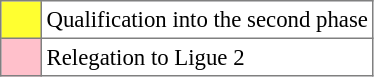<table bgcolor="#f7f8ff" cellpadding="3" cellspacing="0" border="1" style="font-size: 95%; border: gray solid 1px; border-collapse: collapse;text-align:center;">
<tr>
<td style="background: #ffff30;" width="20"></td>
<td bgcolor="#ffffff" align="left">Qualification into the second phase</td>
</tr>
<tr>
<td style="background: #ffc0cb;" width="20"></td>
<td bgcolor="#ffffff" align="left">Relegation to Ligue 2</td>
</tr>
</table>
